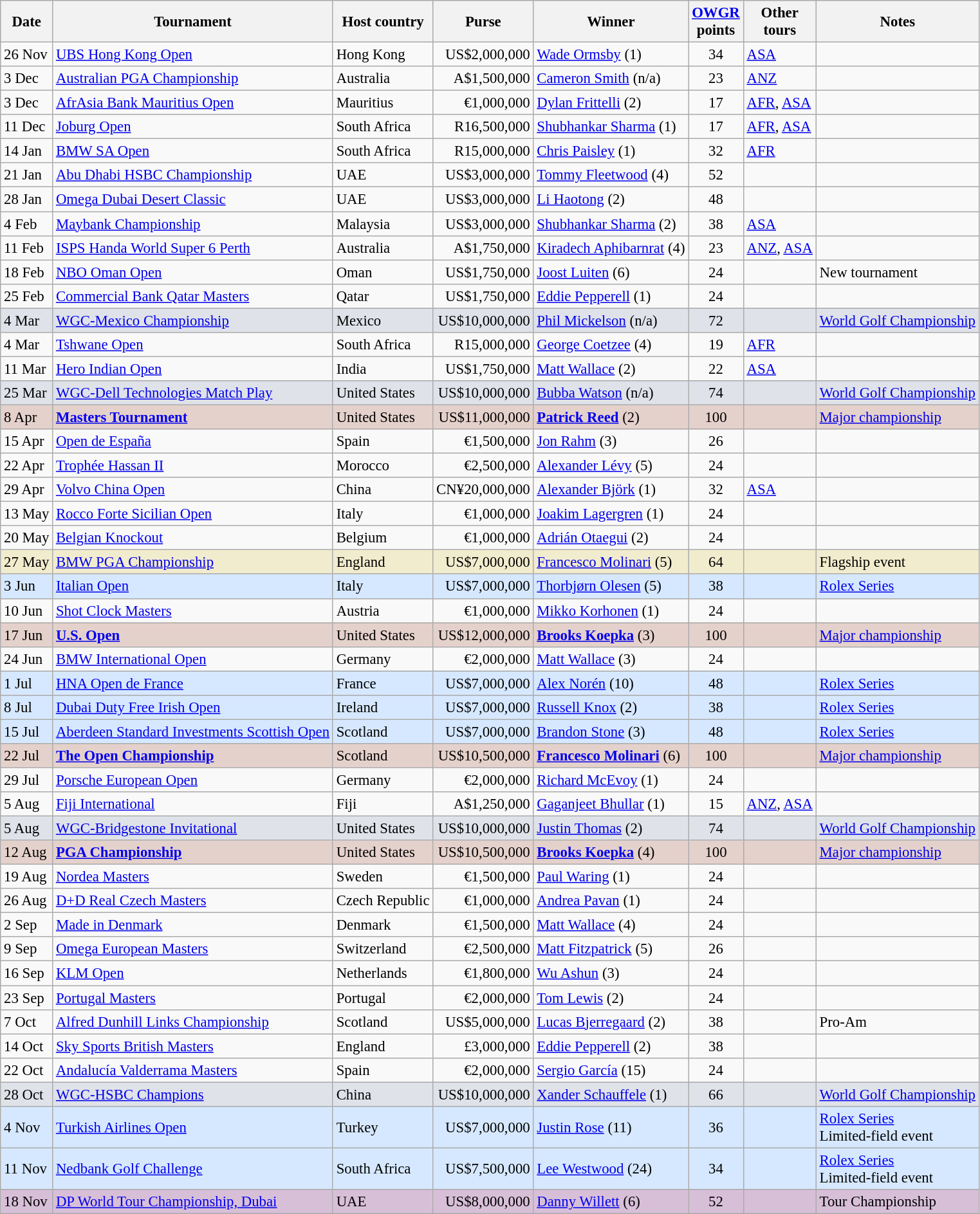<table class="wikitable" style="font-size:95%">
<tr>
<th>Date</th>
<th>Tournament</th>
<th>Host country</th>
<th>Purse</th>
<th>Winner</th>
<th><a href='#'>OWGR</a><br>points</th>
<th>Other<br>tours</th>
<th>Notes</th>
</tr>
<tr>
<td>26 Nov</td>
<td><a href='#'>UBS Hong Kong Open</a></td>
<td>Hong Kong</td>
<td align=right>US$2,000,000</td>
<td> <a href='#'>Wade Ormsby</a> (1)</td>
<td align=center>34</td>
<td><a href='#'>ASA</a></td>
<td></td>
</tr>
<tr>
<td>3 Dec</td>
<td><a href='#'>Australian PGA Championship</a></td>
<td>Australia</td>
<td align=right>A$1,500,000</td>
<td> <a href='#'>Cameron Smith</a> (n/a)</td>
<td align=center>23</td>
<td><a href='#'>ANZ</a></td>
<td></td>
</tr>
<tr>
<td>3 Dec</td>
<td><a href='#'>AfrAsia Bank Mauritius Open</a></td>
<td>Mauritius</td>
<td align=right>€1,000,000</td>
<td> <a href='#'>Dylan Frittelli</a> (2)</td>
<td align=center>17</td>
<td><a href='#'>AFR</a>, <a href='#'>ASA</a></td>
<td></td>
</tr>
<tr>
<td>11 Dec</td>
<td><a href='#'>Joburg Open</a></td>
<td>South Africa</td>
<td align=right>R16,500,000</td>
<td> <a href='#'>Shubhankar Sharma</a> (1)</td>
<td align=center>17</td>
<td><a href='#'>AFR</a>, <a href='#'>ASA</a></td>
<td></td>
</tr>
<tr>
<td>14 Jan</td>
<td><a href='#'>BMW SA Open</a></td>
<td>South Africa</td>
<td align=right>R15,000,000</td>
<td> <a href='#'>Chris Paisley</a> (1)</td>
<td align=center>32</td>
<td><a href='#'>AFR</a></td>
<td></td>
</tr>
<tr>
<td>21 Jan</td>
<td><a href='#'>Abu Dhabi HSBC Championship</a></td>
<td>UAE</td>
<td align=right>US$3,000,000</td>
<td> <a href='#'>Tommy Fleetwood</a> (4)</td>
<td align=center>52</td>
<td></td>
<td></td>
</tr>
<tr>
<td>28 Jan</td>
<td><a href='#'>Omega Dubai Desert Classic</a></td>
<td>UAE</td>
<td align=right>US$3,000,000</td>
<td> <a href='#'>Li Haotong</a> (2)</td>
<td align=center>48</td>
<td></td>
<td></td>
</tr>
<tr>
<td>4 Feb</td>
<td><a href='#'>Maybank Championship</a></td>
<td>Malaysia</td>
<td align=right>US$3,000,000</td>
<td> <a href='#'>Shubhankar Sharma</a> (2)</td>
<td align=center>38</td>
<td><a href='#'>ASA</a></td>
<td></td>
</tr>
<tr>
<td>11 Feb</td>
<td><a href='#'>ISPS Handa World Super 6 Perth</a></td>
<td>Australia</td>
<td align=right>A$1,750,000</td>
<td> <a href='#'>Kiradech Aphibarnrat</a> (4)</td>
<td align=center>23</td>
<td><a href='#'>ANZ</a>, <a href='#'>ASA</a></td>
<td></td>
</tr>
<tr>
<td>18 Feb</td>
<td><a href='#'>NBO Oman Open</a></td>
<td>Oman</td>
<td align=right>US$1,750,000</td>
<td> <a href='#'>Joost Luiten</a> (6)</td>
<td align=center>24</td>
<td></td>
<td>New tournament</td>
</tr>
<tr>
<td>25 Feb</td>
<td><a href='#'>Commercial Bank Qatar Masters</a></td>
<td>Qatar</td>
<td align=right>US$1,750,000</td>
<td> <a href='#'>Eddie Pepperell</a> (1)</td>
<td align=center>24</td>
<td></td>
<td></td>
</tr>
<tr style="background:#dfe2e9;">
<td>4 Mar</td>
<td><a href='#'>WGC-Mexico Championship</a></td>
<td>Mexico</td>
<td align=right>US$10,000,000</td>
<td> <a href='#'>Phil Mickelson</a> (n/a)</td>
<td align=center>72</td>
<td></td>
<td><a href='#'>World Golf Championship</a></td>
</tr>
<tr>
<td>4 Mar</td>
<td><a href='#'>Tshwane Open</a></td>
<td>South Africa</td>
<td align=right>R15,000,000</td>
<td> <a href='#'>George Coetzee</a> (4)</td>
<td align=center>19</td>
<td><a href='#'>AFR</a></td>
<td></td>
</tr>
<tr>
<td>11 Mar</td>
<td><a href='#'>Hero Indian Open</a></td>
<td>India</td>
<td align=right>US$1,750,000</td>
<td> <a href='#'>Matt Wallace</a> (2)</td>
<td align=center>22</td>
<td><a href='#'>ASA</a></td>
<td></td>
</tr>
<tr style="background:#dfe2e9;">
<td>25 Mar</td>
<td><a href='#'>WGC-Dell Technologies Match Play</a></td>
<td>United States</td>
<td align=right>US$10,000,000</td>
<td> <a href='#'>Bubba Watson</a> (n/a)</td>
<td align=center>74</td>
<td></td>
<td><a href='#'>World Golf Championship</a></td>
</tr>
<tr style="background:#e5d1cb;">
<td>8 Apr</td>
<td><strong><a href='#'>Masters Tournament</a></strong></td>
<td>United States</td>
<td align=right>US$11,000,000</td>
<td> <strong><a href='#'>Patrick Reed</a></strong> (2)</td>
<td align=center>100</td>
<td></td>
<td><a href='#'>Major championship</a></td>
</tr>
<tr>
<td>15 Apr</td>
<td><a href='#'>Open de España</a></td>
<td>Spain</td>
<td align=right>€1,500,000</td>
<td> <a href='#'>Jon Rahm</a> (3)</td>
<td align=center>26</td>
<td></td>
<td></td>
</tr>
<tr>
<td>22 Apr</td>
<td><a href='#'>Trophée Hassan II</a></td>
<td>Morocco</td>
<td align=right>€2,500,000</td>
<td> <a href='#'>Alexander Lévy</a> (5)</td>
<td align=center>24</td>
<td></td>
<td></td>
</tr>
<tr>
<td>29 Apr</td>
<td><a href='#'>Volvo China Open</a></td>
<td>China</td>
<td align=right>CN¥20,000,000</td>
<td> <a href='#'>Alexander Björk</a> (1)</td>
<td align=center>32</td>
<td><a href='#'>ASA</a></td>
<td></td>
</tr>
<tr>
<td>13 May</td>
<td><a href='#'>Rocco Forte Sicilian Open</a></td>
<td>Italy</td>
<td align=right>€1,000,000</td>
<td> <a href='#'>Joakim Lagergren</a> (1)</td>
<td align=center>24</td>
<td></td>
<td></td>
</tr>
<tr>
<td>20 May</td>
<td><a href='#'>Belgian Knockout</a></td>
<td>Belgium</td>
<td align=right>€1,000,000</td>
<td> <a href='#'>Adrián Otaegui</a> (2)</td>
<td align=center>24</td>
<td></td>
<td></td>
</tr>
<tr style="background:#f2ecce;">
<td>27 May</td>
<td><a href='#'>BMW PGA Championship</a></td>
<td>England</td>
<td align=right>US$7,000,000</td>
<td> <a href='#'>Francesco Molinari</a> (5)</td>
<td align=center>64</td>
<td></td>
<td>Flagship event</td>
</tr>
<tr style="background:#D6E8FF;">
<td>3 Jun</td>
<td><a href='#'>Italian Open</a></td>
<td>Italy</td>
<td align=right>US$7,000,000</td>
<td> <a href='#'>Thorbjørn Olesen</a> (5)</td>
<td align=center>38</td>
<td></td>
<td><a href='#'>Rolex Series</a></td>
</tr>
<tr>
<td>10 Jun</td>
<td><a href='#'>Shot Clock Masters</a></td>
<td>Austria</td>
<td align=right>€1,000,000</td>
<td> <a href='#'>Mikko Korhonen</a> (1)</td>
<td align=center>24</td>
<td></td>
<td></td>
</tr>
<tr style="background:#e5d1cb;">
<td>17 Jun</td>
<td><strong><a href='#'>U.S. Open</a></strong></td>
<td>United States</td>
<td align=right>US$12,000,000</td>
<td> <strong><a href='#'>Brooks Koepka</a></strong> (3)</td>
<td align=center>100</td>
<td></td>
<td><a href='#'>Major championship</a></td>
</tr>
<tr>
<td>24 Jun</td>
<td><a href='#'>BMW International Open</a></td>
<td>Germany</td>
<td align=right>€2,000,000</td>
<td> <a href='#'>Matt Wallace</a> (3)</td>
<td align=center>24</td>
<td></td>
<td></td>
</tr>
<tr style="background:#D6E8FF;">
<td>1 Jul</td>
<td><a href='#'>HNA Open de France</a></td>
<td>France</td>
<td align=right>US$7,000,000</td>
<td> <a href='#'>Alex Norén</a> (10)</td>
<td align=center>48</td>
<td></td>
<td><a href='#'>Rolex Series</a></td>
</tr>
<tr style="background:#D6E8FF;">
<td>8 Jul</td>
<td><a href='#'>Dubai Duty Free Irish Open</a></td>
<td>Ireland</td>
<td align=right>US$7,000,000</td>
<td> <a href='#'>Russell Knox</a> (2)</td>
<td align=center>38</td>
<td></td>
<td><a href='#'>Rolex Series</a></td>
</tr>
<tr style="background:#D6E8FF;">
<td>15 Jul</td>
<td><a href='#'>Aberdeen Standard Investments Scottish Open</a></td>
<td>Scotland</td>
<td align=right>US$7,000,000</td>
<td> <a href='#'>Brandon Stone</a> (3)</td>
<td align=center>48</td>
<td></td>
<td><a href='#'>Rolex Series</a></td>
</tr>
<tr style="background:#e5d1cb;">
<td>22 Jul</td>
<td><strong><a href='#'>The Open Championship</a></strong></td>
<td>Scotland</td>
<td align=right>US$10,500,000</td>
<td> <strong><a href='#'>Francesco Molinari</a></strong> (6)</td>
<td align=center>100</td>
<td></td>
<td><a href='#'>Major championship</a></td>
</tr>
<tr>
<td>29 Jul</td>
<td><a href='#'>Porsche European Open</a></td>
<td>Germany</td>
<td align=right>€2,000,000</td>
<td> <a href='#'>Richard McEvoy</a> (1)</td>
<td align=center>24</td>
<td></td>
<td></td>
</tr>
<tr>
<td>5 Aug</td>
<td><a href='#'>Fiji International</a></td>
<td>Fiji</td>
<td align=right>A$1,250,000</td>
<td> <a href='#'>Gaganjeet Bhullar</a> (1)</td>
<td align=center>15</td>
<td><a href='#'>ANZ</a>, <a href='#'>ASA</a></td>
<td></td>
</tr>
<tr style="background:#dfe2e9;">
<td>5 Aug</td>
<td><a href='#'>WGC-Bridgestone Invitational</a></td>
<td>United States</td>
<td align=right>US$10,000,000</td>
<td> <a href='#'>Justin Thomas</a> (2)</td>
<td align=center>74</td>
<td></td>
<td><a href='#'>World Golf Championship</a></td>
</tr>
<tr style="background:#e5d1cb;">
<td>12 Aug</td>
<td><strong><a href='#'>PGA Championship</a></strong></td>
<td>United States</td>
<td align=right>US$10,500,000</td>
<td> <strong><a href='#'>Brooks Koepka</a></strong> (4)</td>
<td align=center>100</td>
<td></td>
<td><a href='#'>Major championship</a></td>
</tr>
<tr>
<td>19 Aug</td>
<td><a href='#'>Nordea Masters</a></td>
<td>Sweden</td>
<td align=right>€1,500,000</td>
<td> <a href='#'>Paul Waring</a> (1)</td>
<td align=center>24</td>
<td></td>
<td></td>
</tr>
<tr>
<td>26 Aug</td>
<td><a href='#'>D+D Real Czech Masters</a></td>
<td>Czech Republic</td>
<td align=right>€1,000,000</td>
<td> <a href='#'>Andrea Pavan</a> (1)</td>
<td align=center>24</td>
<td></td>
<td></td>
</tr>
<tr>
<td>2 Sep</td>
<td><a href='#'>Made in Denmark</a></td>
<td>Denmark</td>
<td align=right>€1,500,000</td>
<td> <a href='#'>Matt Wallace</a> (4)</td>
<td align=center>24</td>
<td></td>
<td></td>
</tr>
<tr>
<td>9 Sep</td>
<td><a href='#'>Omega European Masters</a></td>
<td>Switzerland</td>
<td align=right>€2,500,000</td>
<td> <a href='#'>Matt Fitzpatrick</a> (5)</td>
<td align=center>26</td>
<td></td>
<td></td>
</tr>
<tr>
<td>16 Sep</td>
<td><a href='#'>KLM Open</a></td>
<td>Netherlands</td>
<td align=right>€1,800,000</td>
<td> <a href='#'>Wu Ashun</a> (3)</td>
<td align=center>24</td>
<td></td>
<td></td>
</tr>
<tr>
<td>23 Sep</td>
<td><a href='#'>Portugal Masters</a></td>
<td>Portugal</td>
<td align=right>€2,000,000</td>
<td> <a href='#'>Tom Lewis</a> (2)</td>
<td align=center>24</td>
<td></td>
<td></td>
</tr>
<tr>
<td>7 Oct</td>
<td><a href='#'>Alfred Dunhill Links Championship</a></td>
<td>Scotland</td>
<td align=right>US$5,000,000</td>
<td> <a href='#'>Lucas Bjerregaard</a> (2)</td>
<td align=center>38</td>
<td></td>
<td>Pro-Am</td>
</tr>
<tr>
<td>14 Oct</td>
<td><a href='#'>Sky Sports British Masters</a></td>
<td>England</td>
<td align=right>£3,000,000</td>
<td> <a href='#'>Eddie Pepperell</a> (2)</td>
<td align=center>38</td>
<td></td>
<td></td>
</tr>
<tr>
<td>22 Oct</td>
<td><a href='#'>Andalucía Valderrama Masters</a></td>
<td>Spain</td>
<td align=right>€2,000,000</td>
<td> <a href='#'>Sergio García</a> (15)</td>
<td align=center>24</td>
<td></td>
<td></td>
</tr>
<tr style="background:#dfe2e9;">
<td>28 Oct</td>
<td><a href='#'>WGC-HSBC Champions</a></td>
<td>China</td>
<td align=right>US$10,000,000</td>
<td> <a href='#'>Xander Schauffele</a> (1)</td>
<td align=center>66</td>
<td></td>
<td><a href='#'>World Golf Championship</a></td>
</tr>
<tr style="background:#D6E8FF;">
<td>4 Nov</td>
<td><a href='#'>Turkish Airlines Open</a></td>
<td>Turkey</td>
<td align=right>US$7,000,000</td>
<td> <a href='#'>Justin Rose</a> (11)</td>
<td align=center>36</td>
<td></td>
<td><a href='#'>Rolex Series</a><br>Limited-field event</td>
</tr>
<tr style="background:#D6E8FF;">
<td>11 Nov</td>
<td><a href='#'>Nedbank Golf Challenge</a></td>
<td>South Africa</td>
<td align=right>US$7,500,000</td>
<td> <a href='#'>Lee Westwood</a> (24)</td>
<td align=center>34</td>
<td></td>
<td><a href='#'>Rolex Series</a><br>Limited-field event</td>
</tr>
<tr style="background:thistle;">
<td>18 Nov</td>
<td><a href='#'>DP World Tour Championship, Dubai</a></td>
<td>UAE</td>
<td align=right>US$8,000,000</td>
<td> <a href='#'>Danny Willett</a> (6)</td>
<td align=center>52</td>
<td></td>
<td>Tour Championship</td>
</tr>
</table>
